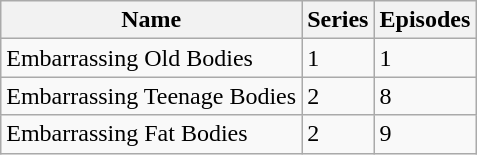<table class="wikitable">
<tr>
<th>Name</th>
<th>Series</th>
<th>Episodes</th>
</tr>
<tr>
<td>Embarrassing Old Bodies</td>
<td>1</td>
<td>1</td>
</tr>
<tr>
<td>Embarrassing Teenage Bodies</td>
<td>2</td>
<td>8</td>
</tr>
<tr>
<td>Embarrassing Fat Bodies</td>
<td>2</td>
<td>9</td>
</tr>
</table>
